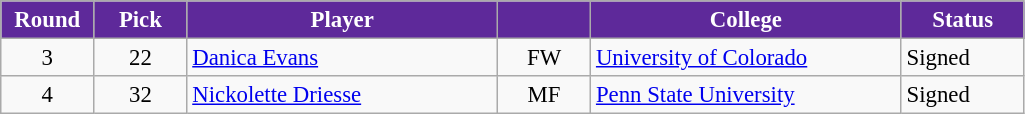<table class="wikitable" style="text-align:left; font-size:95%;">
<tr>
<th style="background:#5E299A; color:white; width:55px;">Round</th>
<th style="background:#5E299A; color:white; width:55px;">Pick</th>
<th style="background:#5E299A; color:white; width:200px;">Player</th>
<th style="background:#5E299A; color:white; width:55px;"></th>
<th style="background:#5E299A; color:white; width:200px;">College</th>
<th style="background:#5E299A; color:white; width:75px;">Status</th>
</tr>
<tr>
<td style="text-align: center;">3</td>
<td style="text-align: center;">22</td>
<td> <a href='#'>Danica Evans</a></td>
<td style="text-align: center;">FW</td>
<td> <a href='#'>University of Colorado</a></td>
<td>Signed</td>
</tr>
<tr>
<td style="text-align: center;">4</td>
<td style="text-align: center;">32</td>
<td> <a href='#'>Nickolette Driesse</a></td>
<td style="text-align: center;">MF</td>
<td> <a href='#'>Penn State University</a></td>
<td>Signed</td>
</tr>
</table>
